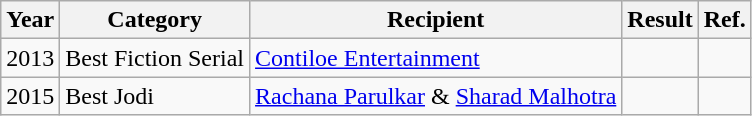<table class="wikitable">
<tr>
<th>Year</th>
<th>Category</th>
<th>Recipient</th>
<th>Result</th>
<th>Ref.</th>
</tr>
<tr>
<td>2013</td>
<td>Best Fiction Serial</td>
<td><a href='#'>Contiloe Entertainment</a></td>
<td></td>
<td></td>
</tr>
<tr>
<td>2015</td>
<td>Best Jodi</td>
<td><a href='#'>Rachana Parulkar</a> & <a href='#'>Sharad Malhotra</a></td>
<td></td>
<td></td>
</tr>
</table>
